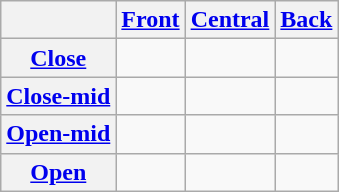<table class=wikitable style=text-align:center>
<tr>
<th></th>
<th><a href='#'>Front</a></th>
<th><a href='#'>Central</a></th>
<th><a href='#'>Back</a></th>
</tr>
<tr>
<th><a href='#'>Close</a></th>
<td></td>
<td></td>
<td></td>
</tr>
<tr>
<th><a href='#'>Close-mid</a></th>
<td></td>
<td></td>
<td></td>
</tr>
<tr>
<th><a href='#'>Open-mid</a></th>
<td></td>
<td></td>
<td></td>
</tr>
<tr>
<th><a href='#'>Open</a></th>
<td></td>
<td></td>
<td></td>
</tr>
</table>
